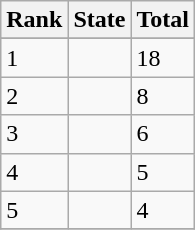<table class="wikitable ">
<tr>
<th>Rank</th>
<th>State</th>
<th>Total</th>
</tr>
<tr>
</tr>
<tr>
<td>1</td>
<td></td>
<td>18</td>
</tr>
<tr>
<td>2</td>
<td></td>
<td>8</td>
</tr>
<tr>
<td>3</td>
<td></td>
<td>6</td>
</tr>
<tr>
<td>4</td>
<td></td>
<td>5</td>
</tr>
<tr>
<td>5</td>
<td></td>
<td>4</td>
</tr>
<tr>
</tr>
</table>
